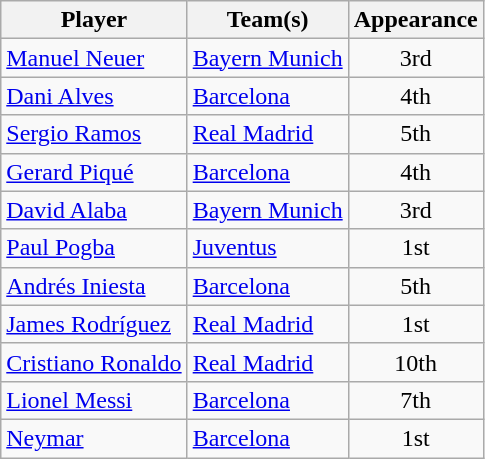<table class="wikitable">
<tr>
<th>Player</th>
<th>Team(s)</th>
<th>Appearance</th>
</tr>
<tr>
<td> <a href='#'>Manuel Neuer</a></td>
<td> <a href='#'>Bayern Munich</a></td>
<td style="text-align:center;">3rd</td>
</tr>
<tr>
<td> <a href='#'>Dani Alves</a></td>
<td> <a href='#'>Barcelona</a></td>
<td style="text-align:center;">4th</td>
</tr>
<tr>
<td> <a href='#'>Sergio Ramos</a></td>
<td> <a href='#'>Real Madrid</a></td>
<td style="text-align:center;">5th</td>
</tr>
<tr>
<td> <a href='#'>Gerard Piqué</a></td>
<td> <a href='#'>Barcelona</a></td>
<td style="text-align:center;">4th</td>
</tr>
<tr>
<td> <a href='#'>David Alaba</a></td>
<td> <a href='#'>Bayern Munich</a></td>
<td style="text-align:center;">3rd</td>
</tr>
<tr>
<td> <a href='#'>Paul Pogba</a></td>
<td> <a href='#'>Juventus</a></td>
<td style="text-align:center;">1st</td>
</tr>
<tr>
<td> <a href='#'>Andrés Iniesta</a></td>
<td> <a href='#'>Barcelona</a></td>
<td style="text-align:center;">5th</td>
</tr>
<tr>
<td> <a href='#'>James Rodríguez</a></td>
<td> <a href='#'>Real Madrid</a></td>
<td style="text-align:center;">1st</td>
</tr>
<tr>
<td> <a href='#'>Cristiano Ronaldo</a></td>
<td> <a href='#'>Real Madrid</a></td>
<td style="text-align:center;">10th</td>
</tr>
<tr>
<td> <a href='#'>Lionel Messi</a></td>
<td> <a href='#'>Barcelona</a></td>
<td style="text-align:center;">7th</td>
</tr>
<tr>
<td> <a href='#'>Neymar</a></td>
<td> <a href='#'>Barcelona</a></td>
<td style="text-align:center;">1st</td>
</tr>
</table>
